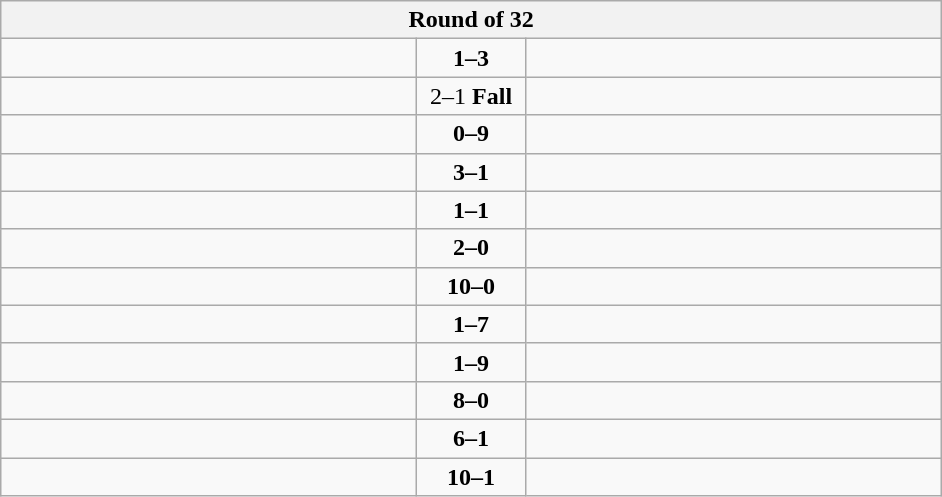<table class="wikitable" style="text-align: center;">
<tr>
<th colspan=3>Round of 32</th>
</tr>
<tr>
<td align=left width="270"></td>
<td align=center width="65"><strong>1–3</strong></td>
<td align=left width="270"><strong></strong></td>
</tr>
<tr>
<td align=left><strong></strong></td>
<td align=center>2–1 <strong>Fall</strong></td>
<td align=left></td>
</tr>
<tr>
<td align=left></td>
<td align=center><strong>0–9</strong></td>
<td align=left><strong></strong></td>
</tr>
<tr>
<td align=left><strong></strong></td>
<td align=center><strong>3–1</strong></td>
<td align=left></td>
</tr>
<tr>
<td align=left><strong></strong></td>
<td align=center><strong>1–1</strong></td>
<td align=left></td>
</tr>
<tr>
<td align=left><strong></strong></td>
<td align=center><strong>2–0</strong></td>
<td align=left></td>
</tr>
<tr>
<td align=left><strong></strong></td>
<td align=center><strong>10–0</strong></td>
<td align=left></td>
</tr>
<tr>
<td align=left></td>
<td align=center><strong>1–7</strong></td>
<td align=left><strong></strong></td>
</tr>
<tr>
<td align=left></td>
<td align=center><strong>1–9</strong></td>
<td align=left><strong></strong></td>
</tr>
<tr>
<td align=left><strong></strong></td>
<td align=center><strong>8–0</strong></td>
<td align=left></td>
</tr>
<tr>
<td align=left><strong></strong></td>
<td align=center><strong>6–1</strong></td>
<td align=left></td>
</tr>
<tr>
<td align=left><strong></strong></td>
<td align=center><strong>10–1</strong></td>
<td align=left></td>
</tr>
</table>
